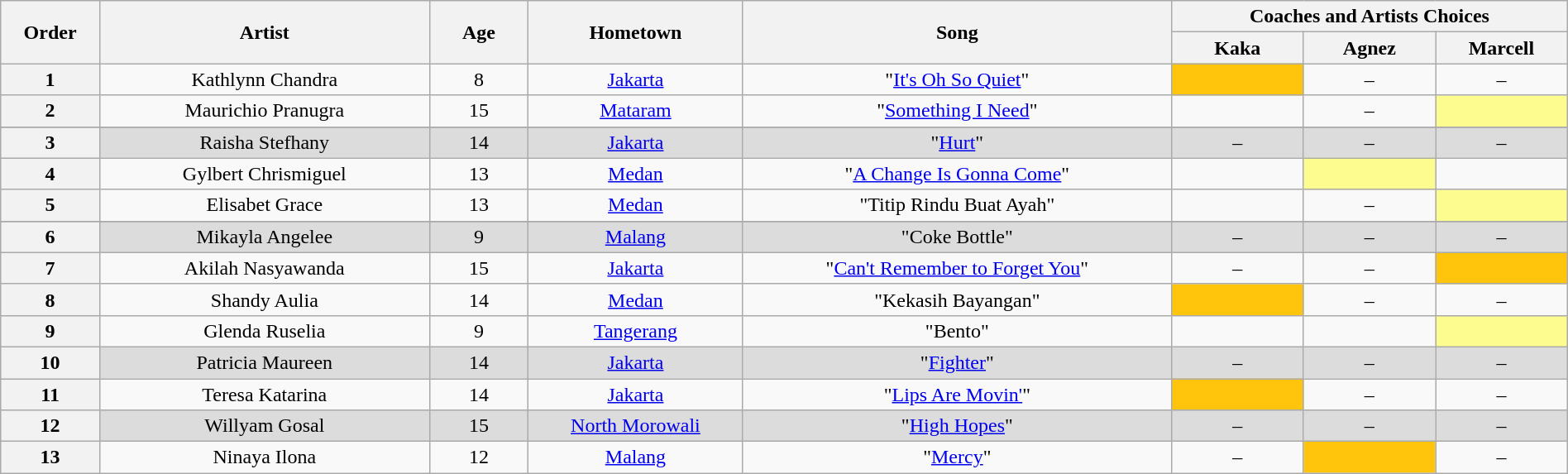<table class="wikitable" style="text-align:center; width:100%;">
<tr>
<th rowspan="2" scope="col" style="width:06%;">Order</th>
<th rowspan="2" scope="col" style="width:20%;">Artist</th>
<th rowspan="2" scope="col" style="width:06%;">Age</th>
<th rowspan="2" scope="col" style="width:13%;">Hometown</th>
<th rowspan="2" scope="col" style="width:26%;">Song</th>
<th colspan="3" scope="col" style="width:40%;">Coaches and Artists Choices</th>
</tr>
<tr>
<th style="width:08%;">Kaka</th>
<th style="width:08%;">Agnez</th>
<th style="width:08%;">Marcell</th>
</tr>
<tr>
<th>1</th>
<td>Kathlynn Chandra</td>
<td>8</td>
<td><a href='#'>Jakarta</a></td>
<td>"<a href='#'>It's Oh So Quiet</a>"</td>
<td style="background:#ffc40c"><strong></strong></td>
<td>–</td>
<td>–</td>
</tr>
<tr>
<th>2</th>
<td>Maurichio Pranugra</td>
<td>15</td>
<td><a href='#'>Mataram</a></td>
<td>"<a href='#'>Something I Need</a>"</td>
<td><strong></strong></td>
<td>–</td>
<td style="background:#fdfc8f"><strong></strong></td>
</tr>
<tr>
</tr>
<tr style="background:#DCDCDC;">
<th>3</th>
<td>Raisha Stefhany</td>
<td>14</td>
<td><a href='#'>Jakarta</a></td>
<td>"<a href='#'>Hurt</a>"</td>
<td>–</td>
<td>–</td>
<td>–</td>
</tr>
<tr>
<th>4</th>
<td>Gylbert Chrismiguel</td>
<td>13</td>
<td><a href='#'>Medan</a></td>
<td>"<a href='#'>A Change Is Gonna Come</a>"</td>
<td><strong></strong></td>
<td style="background:#fdfc8f"><strong></strong></td>
<td><strong></strong></td>
</tr>
<tr>
<th>5</th>
<td>Elisabet Grace</td>
<td>13</td>
<td><a href='#'>Medan</a></td>
<td>"Titip Rindu Buat Ayah"</td>
<td><strong></strong></td>
<td>–</td>
<td style="background:#fdfc8f"><strong></strong></td>
</tr>
<tr>
</tr>
<tr style="background:#DCDCDC;">
<th>6</th>
<td>Mikayla Angelee</td>
<td>9</td>
<td><a href='#'>Malang</a></td>
<td>"Coke Bottle"</td>
<td>–</td>
<td>–</td>
<td>–</td>
</tr>
<tr>
<th>7</th>
<td>Akilah Nasyawanda</td>
<td>15</td>
<td><a href='#'>Jakarta</a></td>
<td>"<a href='#'>Can't Remember to Forget You</a>"</td>
<td>–</td>
<td>–</td>
<td style="background:#ffc40c"><strong></strong></td>
</tr>
<tr>
<th>8</th>
<td>Shandy Aulia</td>
<td>14</td>
<td><a href='#'>Medan</a></td>
<td>"Kekasih Bayangan"</td>
<td style="background:#ffc40c"><strong></strong></td>
<td>–</td>
<td>–</td>
</tr>
<tr>
<th>9</th>
<td>Glenda Ruselia</td>
<td>9</td>
<td><a href='#'>Tangerang</a></td>
<td>"Bento"</td>
<td><strong></strong></td>
<td><strong></strong></td>
<td style="background:#fdfc8f"><strong></strong></td>
</tr>
<tr style="background:#DCDCDC;">
<th>10</th>
<td>Patricia Maureen</td>
<td>14</td>
<td><a href='#'>Jakarta</a></td>
<td>"<a href='#'>Fighter</a>"</td>
<td>–</td>
<td>–</td>
<td>–</td>
</tr>
<tr>
<th>11</th>
<td>Teresa Katarina</td>
<td>14</td>
<td><a href='#'>Jakarta</a></td>
<td>"<a href='#'>Lips Are Movin'</a>"</td>
<td style="background:#ffc40c"><strong></strong></td>
<td>–</td>
<td>–</td>
</tr>
<tr style="background:#DCDCDC;">
<th>12</th>
<td>Willyam Gosal</td>
<td>15</td>
<td><a href='#'>North Morowali</a></td>
<td>"<a href='#'>High Hopes</a>"</td>
<td>–</td>
<td>–</td>
<td>–</td>
</tr>
<tr>
<th>13</th>
<td>Ninaya Ilona</td>
<td>12</td>
<td><a href='#'>Malang</a></td>
<td>"<a href='#'>Mercy</a>"</td>
<td>–</td>
<td style="background:#ffc40c"><strong></strong></td>
<td>–</td>
</tr>
</table>
